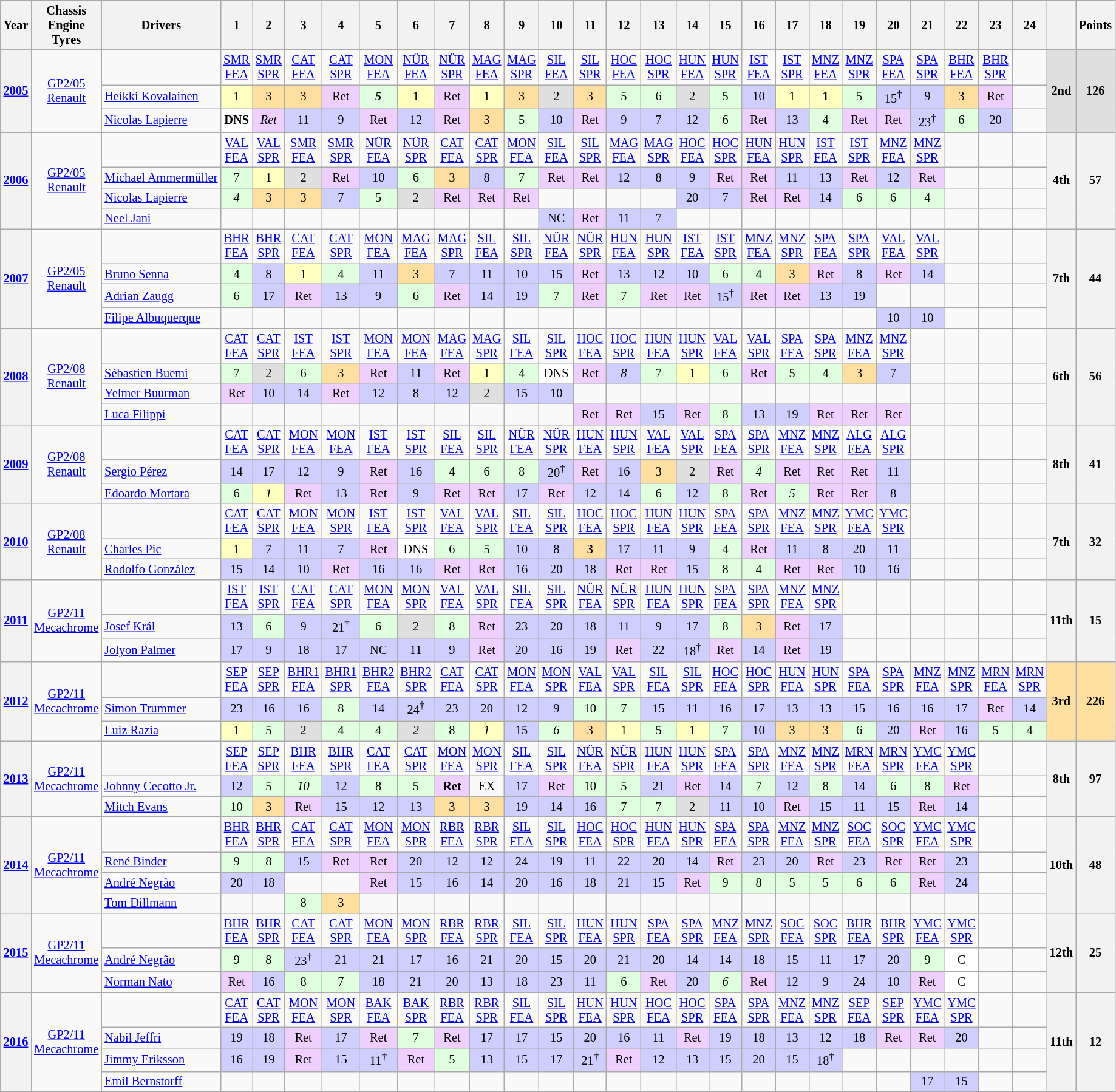<table class="wikitable" style="text-align:center; font-size:85%">
<tr>
<th>Year</th>
<th>Chassis<br>Engine<br>Tyres</th>
<th>Drivers</th>
<th>1</th>
<th>2</th>
<th>3</th>
<th>4</th>
<th>5</th>
<th>6</th>
<th>7</th>
<th>8</th>
<th>9</th>
<th>10</th>
<th>11</th>
<th>12</th>
<th>13</th>
<th>14</th>
<th>15</th>
<th>16</th>
<th>17</th>
<th>18</th>
<th>19</th>
<th>20</th>
<th>21</th>
<th>22</th>
<th>23</th>
<th>24</th>
<th></th>
<th>Points</th>
</tr>
<tr>
<th rowspan=3><a href='#'>2005</a></th>
<td rowspan=3><a href='#'>GP2/05</a><br><a href='#'>Renault</a><br></td>
<td></td>
<td><a href='#'>SMR<br>FEA</a></td>
<td><a href='#'>SMR<br>SPR</a></td>
<td><a href='#'>CAT<br>FEA</a></td>
<td><a href='#'>CAT<br>SPR</a></td>
<td><a href='#'>MON<br>FEA</a></td>
<td><a href='#'>NÜR<br>FEA</a></td>
<td><a href='#'>NÜR<br>SPR</a></td>
<td><a href='#'>MAG<br>FEA</a></td>
<td><a href='#'>MAG<br>SPR</a></td>
<td><a href='#'>SIL<br>FEA</a></td>
<td><a href='#'>SIL<br>SPR</a></td>
<td><a href='#'>HOC<br>FEA</a></td>
<td><a href='#'>HOC<br>SPR</a></td>
<td><a href='#'>HUN<br>FEA</a></td>
<td><a href='#'>HUN<br>SPR</a></td>
<td><a href='#'>IST<br>FEA</a></td>
<td><a href='#'>IST<br>SPR</a></td>
<td><a href='#'>MNZ<br>FEA</a></td>
<td><a href='#'>MNZ<br>SPR</a></td>
<td><a href='#'>SPA<br>FEA</a></td>
<td><a href='#'>SPA<br>SPR</a></td>
<td><a href='#'>BHR<br>FEA</a></td>
<td><a href='#'>BHR<br>SPR</a></td>
<td></td>
<th rowspan=3 style="background:#DFDFDF;">2nd</th>
<th rowspan=3 style="background:#DFDFDF;">126</th>
</tr>
<tr>
<td align="left"> <a href='#'>Heikki Kovalainen</a></td>
<td bgcolor="#FFFFBF">1</td>
<td bgcolor="#FFDF9F">3</td>
<td bgcolor="#FFDF9F">3</td>
<td bgcolor="#EFCFFF">Ret</td>
<td bgcolor="#DFFFDF"><strong><em>5</em></strong></td>
<td bgcolor="#FFFFBF">1</td>
<td bgcolor="#EFCFFF">Ret</td>
<td bgcolor="#FFFFBF">1</td>
<td bgcolor="#FFDF9F">3</td>
<td bgcolor="#DFDFDF">2</td>
<td bgcolor="#FFDF9F">3</td>
<td bgcolor="#DFFFDF">5</td>
<td bgcolor="#DFFFDF">6</td>
<td bgcolor="#DFDFDF">2</td>
<td bgcolor="#DFFFDF">5</td>
<td bgcolor="#CFCFFF">10</td>
<td bgcolor="#FFFFBF">1</td>
<td bgcolor="#FFFFBF"><strong>1</strong></td>
<td bgcolor="#DFFFDF">5</td>
<td bgcolor="#CFCFFF">15<sup>†</sup></td>
<td bgcolor="#CFCFFF">9</td>
<td bgcolor="#FFDF9F">3</td>
<td bgcolor="#EFCFFF">Ret</td>
<td></td>
</tr>
<tr>
<td align="left"> <a href='#'>Nicolas Lapierre</a></td>
<td bgcolor="FFFFFF"><strong>DNS</strong></td>
<td bgcolor="#EFCFFF"><em>Ret</em></td>
<td bgcolor="#CFCFFF">11</td>
<td bgcolor="#CFCFFF">9</td>
<td bgcolor="#EFCFFF">Ret</td>
<td bgcolor="#CFCFFF">12</td>
<td bgcolor="#EFCFFF">Ret</td>
<td bgcolor="#FFDF9F">3</td>
<td bgcolor="#DFFFDF">5</td>
<td bgcolor="#CFCFFF">10</td>
<td bgcolor="#EFCFFF">Ret</td>
<td bgcolor="#CFCFFF">9</td>
<td bgcolor="#CFCFFF">7</td>
<td bgcolor="#CFCFFF">12</td>
<td bgcolor="#DFFFDF">6</td>
<td bgcolor="#EFCFFF">Ret</td>
<td bgcolor="#CFCFFF">13</td>
<td bgcolor="#DFFFDF">4</td>
<td bgcolor="#EFCFFF">Ret</td>
<td bgcolor="#EFCFFF">Ret</td>
<td bgcolor="#CFCFFF">23<sup>†</sup></td>
<td bgcolor="#DFFFDF">6</td>
<td bgcolor="#CFCFFF">20</td>
<td></td>
</tr>
<tr>
<th rowspan=4><a href='#'>2006</a></th>
<td rowspan=4><a href='#'>GP2/05</a><br><a href='#'>Renault</a><br></td>
<td></td>
<td><a href='#'>VAL<br>FEA</a></td>
<td><a href='#'>VAL<br>SPR</a></td>
<td><a href='#'>SMR<br>FEA</a></td>
<td><a href='#'>SMR<br>SPR</a></td>
<td><a href='#'>NÜR<br>FEA</a></td>
<td><a href='#'>NÜR<br>SPR</a></td>
<td><a href='#'>CAT<br>FEA</a></td>
<td><a href='#'>CAT<br>SPR</a></td>
<td><a href='#'>MON<br>FEA</a></td>
<td><a href='#'>SIL<br>FEA</a></td>
<td><a href='#'>SIL<br>SPR</a></td>
<td><a href='#'>MAG<br>FEA</a></td>
<td><a href='#'>MAG<br>SPR</a></td>
<td><a href='#'>HOC<br>FEA</a></td>
<td><a href='#'>HOC<br>SPR</a></td>
<td><a href='#'>HUN<br>FEA</a></td>
<td><a href='#'>HUN<br>SPR</a></td>
<td><a href='#'>IST<br>FEA</a></td>
<td><a href='#'>IST<br>SPR</a></td>
<td><a href='#'>MNZ<br>FEA</a></td>
<td><a href='#'>MNZ<br>SPR</a></td>
<td></td>
<td></td>
<td></td>
<th rowspan=4>4th</th>
<th rowspan=4>57</th>
</tr>
<tr>
<td align="left"> <a href='#'>Michael Ammermüller</a></td>
<td bgcolor="#DFFFDF">7</td>
<td bgcolor="#FFFFBF">1</td>
<td bgcolor="#DFDFDF">2</td>
<td bgcolor="#EFCFFF">Ret</td>
<td bgcolor="#CFCFFF">10</td>
<td bgcolor="#DFFFDF">6</td>
<td bgcolor="#FFDF9F">3</td>
<td bgcolor="#CFCFFF">8</td>
<td bgcolor="#DFFFDF">7</td>
<td bgcolor="#EFCFFF">Ret</td>
<td bgcolor="#EFCFFF">Ret</td>
<td bgcolor="#CFCFFF">12</td>
<td bgcolor="#CFCFFF">8</td>
<td bgcolor="#CFCFFF">9</td>
<td bgcolor="#EFCFFF">Ret</td>
<td bgcolor="#EFCFFF">Ret</td>
<td bgcolor="#CFCFFF">11</td>
<td bgcolor="#CFCFFF">13</td>
<td bgcolor="#EFCFFF">Ret</td>
<td bgcolor="#CFCFFF">12</td>
<td bgcolor="#EFCFFF">Ret</td>
<td></td>
<td></td>
<td></td>
</tr>
<tr>
<td align="left"> <a href='#'>Nicolas Lapierre</a></td>
<td bgcolor="#DFFFDF"><em>4</em></td>
<td bgcolor="#FFDF9F">3</td>
<td bgcolor="#FFDF9F">3</td>
<td bgcolor="#CFCFFF">7</td>
<td bgcolor="#DFFFDF">5</td>
<td bgcolor="#DFDFDF">2</td>
<td bgcolor="#EFCFFF">Ret</td>
<td bgcolor="#EFCFFF">Ret</td>
<td bgcolor="#EFCFFF">Ret</td>
<td></td>
<td></td>
<td></td>
<td></td>
<td bgcolor="#CFCFFF">20</td>
<td bgcolor="#CFCFFF">7</td>
<td bgcolor="#EFCFFF">Ret</td>
<td bgcolor="#EFCFFF">Ret</td>
<td bgcolor="#CFCFFF">14</td>
<td bgcolor="#DFFFDF">6</td>
<td bgcolor="#DFFFDF">6</td>
<td bgcolor="#DFFFDF">4</td>
<td></td>
<td></td>
<td></td>
</tr>
<tr>
<td align="left"> <a href='#'>Neel Jani</a></td>
<td></td>
<td></td>
<td></td>
<td></td>
<td></td>
<td></td>
<td></td>
<td></td>
<td></td>
<td bgcolor="#CFCFFF">NC</td>
<td bgcolor="#EFCFFF">Ret</td>
<td bgcolor="#CFCFFF">11</td>
<td bgcolor="#CFCFFF">7</td>
<td></td>
<td></td>
<td></td>
<td></td>
<td></td>
<td></td>
<td></td>
<td></td>
<td></td>
<td></td>
<td></td>
</tr>
<tr>
<th rowspan=4><a href='#'>2007</a></th>
<td rowspan=4><a href='#'>GP2/05</a><br><a href='#'>Renault</a><br></td>
<td></td>
<td><a href='#'>BHR<br>FEA</a></td>
<td><a href='#'>BHR<br>SPR</a></td>
<td><a href='#'>CAT<br>FEA</a></td>
<td><a href='#'>CAT<br>SPR</a></td>
<td><a href='#'>MON<br>FEA</a></td>
<td><a href='#'>MAG<br>FEA</a></td>
<td><a href='#'>MAG<br>SPR</a></td>
<td><a href='#'>SIL<br>FEA</a></td>
<td><a href='#'>SIL<br>SPR</a></td>
<td><a href='#'>NÜR<br>FEA</a></td>
<td><a href='#'>NÜR<br>SPR</a></td>
<td><a href='#'>HUN<br>FEA</a></td>
<td><a href='#'>HUN<br>SPR</a></td>
<td><a href='#'>IST<br>FEA</a></td>
<td><a href='#'>IST<br>SPR</a></td>
<td><a href='#'>MNZ<br>FEA</a></td>
<td><a href='#'>MNZ<br>SPR</a></td>
<td><a href='#'>SPA<br>FEA</a></td>
<td><a href='#'>SPA<br>SPR</a></td>
<td><a href='#'>VAL<br>FEA</a></td>
<td><a href='#'>VAL<br>SPR</a></td>
<td></td>
<td></td>
<td></td>
<th rowspan=4>7th</th>
<th rowspan=4>44</th>
</tr>
<tr>
<td align="left"> <a href='#'>Bruno Senna</a></td>
<td bgcolor="#DFFFDF">4</td>
<td bgcolor="#CFCFFF">8</td>
<td bgcolor="#FFFFBF">1</td>
<td bgcolor="#DFFFDF">4</td>
<td bgcolor="#CFCFFF">11</td>
<td bgcolor="#FFDF9F">3</td>
<td bgcolor="#CFCFFF">7</td>
<td bgcolor="#CFCFFF">11</td>
<td bgcolor="#CFCFFF">10</td>
<td bgcolor="#CFCFFF">15</td>
<td bgcolor="#EFCFFF">Ret</td>
<td bgcolor="#CFCFFF">13</td>
<td bgcolor="#CFCFFF">12</td>
<td bgcolor="#CFCFFF">10</td>
<td bgcolor="#DFFFDF">6</td>
<td bgcolor="#DFFFDF">4</td>
<td bgcolor="#FFDF9F">3</td>
<td bgcolor="#EFCFFF">Ret</td>
<td bgcolor="#CFCFFF">8</td>
<td bgcolor="#EFCFFF">Ret</td>
<td bgcolor="#CFCFFF">14</td>
<td></td>
<td></td>
<td></td>
</tr>
<tr>
<td align="left"> <a href='#'>Adrian Zaugg</a></td>
<td bgcolor="#DFFFDF">6</td>
<td bgcolor="#CFCFFF">17</td>
<td bgcolor="#EFCFFF">Ret</td>
<td bgcolor="#CFCFFF">13</td>
<td bgcolor="#CFCFFF">9</td>
<td bgcolor="#DFFFDF">6</td>
<td bgcolor="#EFCFFF">Ret</td>
<td bgcolor="#CFCFFF">14</td>
<td bgcolor="#CFCFFF">19</td>
<td bgcolor="#DFFFDF">7</td>
<td bgcolor="#EFCFFF">Ret</td>
<td bgcolor="#DFFFDF">7</td>
<td bgcolor="#EFCFFF">Ret</td>
<td bgcolor="#EFCFFF">Ret</td>
<td bgcolor="#CFCFFF">15<sup>†</sup></td>
<td bgcolor="#EFCFFF">Ret</td>
<td bgcolor="#EFCFFF">Ret</td>
<td bgcolor="#CFCFFF">13</td>
<td bgcolor="#CFCFFF">19</td>
<td></td>
<td></td>
<td></td>
<td></td>
<td></td>
</tr>
<tr>
<td align="left"> <a href='#'>Filipe Albuquerque</a></td>
<td></td>
<td></td>
<td></td>
<td></td>
<td></td>
<td></td>
<td></td>
<td></td>
<td></td>
<td></td>
<td></td>
<td></td>
<td></td>
<td></td>
<td></td>
<td></td>
<td></td>
<td></td>
<td></td>
<td bgcolor="#CFCFFF">10</td>
<td bgcolor="#CFCFFF">10</td>
<td></td>
<td></td>
<td></td>
</tr>
<tr>
<th rowspan=4><a href='#'>2008</a></th>
<td rowspan=4><a href='#'>GP2/08</a><br><a href='#'>Renault</a><br></td>
<td></td>
<td><a href='#'>CAT<br>FEA</a></td>
<td><a href='#'>CAT<br>SPR</a></td>
<td><a href='#'>IST<br>FEA</a></td>
<td><a href='#'>IST<br>SPR</a></td>
<td><a href='#'>MON<br>FEA</a></td>
<td><a href='#'>MON<br>FEA</a></td>
<td><a href='#'>MAG<br>FEA</a></td>
<td><a href='#'>MAG<br>SPR</a></td>
<td><a href='#'>SIL<br>FEA</a></td>
<td><a href='#'>SIL<br>SPR</a></td>
<td><a href='#'>HOC<br>FEA</a></td>
<td><a href='#'>HOC<br>SPR</a></td>
<td><a href='#'>HUN<br>FEA</a></td>
<td><a href='#'>HUN<br>SPR</a></td>
<td><a href='#'>VAL<br>FEA</a></td>
<td><a href='#'>VAL<br>SPR</a></td>
<td><a href='#'>SPA<br>FEA</a></td>
<td><a href='#'>SPA<br>SPR</a></td>
<td><a href='#'>MNZ<br>FEA</a></td>
<td><a href='#'>MNZ<br>SPR</a></td>
<td></td>
<td></td>
<td></td>
<td></td>
<th rowspan=4>6th</th>
<th rowspan=4>56</th>
</tr>
<tr>
<td align="left"> <a href='#'>Sébastien Buemi</a></td>
<td bgcolor="#DFFFDF">7</td>
<td bgcolor="#DFDFDF">2</td>
<td bgcolor="#DFFFDF">6</td>
<td bgcolor="#FFDF9F">3</td>
<td bgcolor="#EFCFFF">Ret</td>
<td bgcolor="#CFCFFF">11</td>
<td bgcolor="#EFCFFF">Ret</td>
<td bgcolor="#FFFFBF">1</td>
<td bgcolor="#DFFFDF">4</td>
<td bgcolor="#FFFFFF">DNS</td>
<td bgcolor="#EFCFFF">Ret</td>
<td bgcolor="#CFCFFF"><em>8</em></td>
<td bgcolor="#DFFFDF">7</td>
<td bgcolor="#FFFFBF">1</td>
<td bgcolor="#DFFFDF">6</td>
<td bgcolor="#EFCFFF">Ret</td>
<td bgcolor="#DFFFDF">5</td>
<td bgcolor="#DFFFDF">4</td>
<td bgcolor="#FFDF9F">3</td>
<td bgcolor="#CFCFFF">7</td>
<td></td>
<td></td>
<td></td>
<td></td>
</tr>
<tr>
<td align="left"> <a href='#'>Yelmer Buurman</a></td>
<td bgcolor="#EFCFFF">Ret</td>
<td bgcolor="#CFCFFF">10</td>
<td bgcolor="#CFCFFF">14</td>
<td bgcolor="#EFCFFF">Ret</td>
<td bgcolor="#CFCFFF">12</td>
<td bgcolor="#CFCFFF">8</td>
<td bgcolor="#CFCFFF">12</td>
<td bgcolor="#DFDFDF">2</td>
<td bgcolor="#CFCFFF">15</td>
<td bgcolor="#CFCFFF">10</td>
<td></td>
<td></td>
<td></td>
<td></td>
<td></td>
<td></td>
<td></td>
<td></td>
<td></td>
<td></td>
<td></td>
<td></td>
<td></td>
<td></td>
</tr>
<tr>
<td align="left"> <a href='#'>Luca Filippi</a></td>
<td></td>
<td></td>
<td></td>
<td></td>
<td></td>
<td></td>
<td></td>
<td></td>
<td></td>
<td></td>
<td bgcolor="#EFCFFF">Ret</td>
<td bgcolor="#EFCFFF">Ret</td>
<td bgcolor="#CFCFFF">15</td>
<td bgcolor="#EFCFFF">Ret</td>
<td bgcolor="#DFFFDF">8</td>
<td bgcolor="#CFCFFF">13</td>
<td bgcolor="#CFCFFF">19</td>
<td bgcolor="#EFCFFF">Ret</td>
<td bgcolor="#EFCFFF">Ret</td>
<td bgcolor="#EFCFFF">Ret</td>
<td></td>
<td></td>
<td></td>
<td></td>
</tr>
<tr>
<th rowspan=3><a href='#'>2009</a></th>
<td rowspan=3><a href='#'>GP2/08</a><br><a href='#'>Renault</a><br></td>
<td></td>
<td><a href='#'>CAT<br>FEA</a></td>
<td><a href='#'>CAT<br>SPR</a></td>
<td><a href='#'>MON<br>FEA</a></td>
<td><a href='#'>MON<br>FEA</a></td>
<td><a href='#'>IST<br>FEA</a></td>
<td><a href='#'>IST<br>SPR</a></td>
<td><a href='#'>SIL<br>FEA</a></td>
<td><a href='#'>SIL<br>SPR</a></td>
<td><a href='#'>NÜR<br>FEA</a></td>
<td><a href='#'>NÜR<br>SPR</a></td>
<td><a href='#'>HUN<br>FEA</a></td>
<td><a href='#'>HUN<br>SPR</a></td>
<td><a href='#'>VAL<br>FEA</a></td>
<td><a href='#'>VAL<br>SPR</a></td>
<td><a href='#'>SPA<br>FEA</a></td>
<td><a href='#'>SPA<br>SPR</a></td>
<td><a href='#'>MNZ<br>FEA</a></td>
<td><a href='#'>MNZ<br>SPR</a></td>
<td><a href='#'>ALG<br>FEA</a></td>
<td><a href='#'>ALG<br>SPR</a></td>
<td></td>
<td></td>
<td></td>
<td></td>
<th rowspan="3">8th</th>
<th rowspan="3">41</th>
</tr>
<tr>
<td align="left"> <a href='#'>Sergio Pérez</a></td>
<td bgcolor="#CFCFFF">14</td>
<td bgcolor="#CFCFFF">17</td>
<td bgcolor="#CFCFFF">12</td>
<td bgcolor="#CFCFFF">9</td>
<td bgcolor="#EFCFFF">Ret</td>
<td bgcolor="#CFCFFF">16</td>
<td bgcolor="#DFFFDF">4</td>
<td bgcolor="#DFFFDF">6</td>
<td bgcolor="#DFFFDF">8</td>
<td bgcolor="#CFCFFF">20<sup>†</sup></td>
<td bgcolor="#EFCFFF">Ret</td>
<td bgcolor="#CFCFFF">16</td>
<td bgcolor="#FFDF9F">3</td>
<td bgcolor="#DFDFDF">2</td>
<td bgcolor="#EFCFFF">Ret</td>
<td bgcolor="#DFFFDF"><em>4</em></td>
<td bgcolor="#EFCFFF">Ret</td>
<td bgcolor="#EFCFFF">Ret</td>
<td bgcolor="#EFCFFF">Ret</td>
<td bgcolor="#CFCFFF">11</td>
<td></td>
<td></td>
<td></td>
<td></td>
</tr>
<tr>
<td align="left"> <a href='#'>Edoardo Mortara</a></td>
<td bgcolor="#DFFFDF">6</td>
<td bgcolor="#FFFFBF"><em>1</em></td>
<td bgcolor="#EFCFFF">Ret</td>
<td bgcolor="#CFCFFF">13</td>
<td bgcolor="#EFCFFF">Ret</td>
<td bgcolor="#CFCFFF">9</td>
<td bgcolor="#EFCFFF">Ret</td>
<td bgcolor="#EFCFFF">Ret</td>
<td bgcolor="#CFCFFF">17</td>
<td bgcolor="#EFCFFF">Ret</td>
<td bgcolor="#CFCFFF">12</td>
<td bgcolor="#CFCFFF">14</td>
<td bgcolor="#DFFFDF">6</td>
<td bgcolor="#CFCFFF">12</td>
<td bgcolor="#DFFFDF">8</td>
<td bgcolor="#EFCFFF">Ret</td>
<td bgcolor="#DFFFDF"><em>5</em></td>
<td bgcolor="#EFCFFF">Ret</td>
<td bgcolor="#EFCFFF">Ret</td>
<td bgcolor="#CFCFFF">8</td>
<td></td>
<td></td>
<td></td>
<td></td>
</tr>
<tr>
<th rowspan=3><a href='#'>2010</a></th>
<td rowspan=3><a href='#'>GP2/08</a><br><a href='#'>Renault</a><br></td>
<td></td>
<td><a href='#'>CAT<br>FEA</a></td>
<td><a href='#'>CAT<br>SPR</a></td>
<td><a href='#'>MON<br>FEA</a></td>
<td><a href='#'>MON<br>SPR</a></td>
<td><a href='#'>IST<br>FEA</a></td>
<td><a href='#'>IST<br>SPR</a></td>
<td><a href='#'>VAL<br>FEA</a></td>
<td><a href='#'>VAL<br>SPR</a></td>
<td><a href='#'>SIL<br>FEA</a></td>
<td><a href='#'>SIL<br>SPR</a></td>
<td><a href='#'>HOC<br>FEA</a></td>
<td><a href='#'>HOC<br>SPR</a></td>
<td><a href='#'>HUN<br>FEA</a></td>
<td><a href='#'>HUN<br>SPR</a></td>
<td><a href='#'>SPA<br>FEA</a></td>
<td><a href='#'>SPA<br>SPR</a></td>
<td><a href='#'>MNZ<br>FEA</a></td>
<td><a href='#'>MNZ<br>SPR</a></td>
<td><a href='#'>YMC<br>FEA</a></td>
<td><a href='#'>YMC<br>SPR</a></td>
<td></td>
<td></td>
<td></td>
<td></td>
<th rowspan="3">7th</th>
<th rowspan="3">32</th>
</tr>
<tr>
<td align="left"> <a href='#'>Charles Pic</a></td>
<td bgcolor="#FFFFBF">1</td>
<td bgcolor="#CFCFFF">7</td>
<td bgcolor="#CFCFFF">11</td>
<td bgcolor="#CFCFFF">7</td>
<td bgcolor="#EFCFFF">Ret</td>
<td bgcolor="#FFFFFF">DNS</td>
<td bgcolor="#DFFFDF">6</td>
<td bgcolor="#DFFFDF">5</td>
<td bgcolor="#CFCFFF">10</td>
<td bgcolor="#CFCFFF">8</td>
<td bgcolor="#FFDF9F"><strong>3</strong></td>
<td bgcolor="#CFCFFF">17</td>
<td bgcolor="#CFCFFF">11</td>
<td bgcolor="#CFCFFF">9</td>
<td bgcolor="#DFFFDF">4</td>
<td bgcolor="#EFCFFF">Ret</td>
<td bgcolor="#CFCFFF">11</td>
<td bgcolor="#CFCFFF">8</td>
<td bgcolor="#CFCFFF">20</td>
<td bgcolor="#CFCFFF">11</td>
<td></td>
<td></td>
<td></td>
<td></td>
</tr>
<tr>
<td align="left"> <a href='#'>Rodolfo González</a></td>
<td bgcolor="#CFCFFF">15</td>
<td bgcolor="#CFCFFF">14</td>
<td bgcolor="#CFCFFF">10</td>
<td bgcolor="#EFCFFF">Ret</td>
<td bgcolor="#CFCFFF">16</td>
<td bgcolor="#CFCFFF">16</td>
<td bgcolor="#EFCFFF">Ret</td>
<td bgcolor="#EFCFFF">Ret</td>
<td bgcolor="#CFCFFF">16</td>
<td bgcolor="#CFCFFF">20</td>
<td bgcolor="#CFCFFF">18</td>
<td bgcolor="#EFCFFF">Ret</td>
<td bgcolor="#EFCFFF">Ret</td>
<td bgcolor="#CFCFFF">15</td>
<td bgcolor="#DFFFDF">8</td>
<td bgcolor="#DFFFDF">4</td>
<td bgcolor="#EFCFFF">Ret</td>
<td bgcolor="#EFCFFF">Ret</td>
<td bgcolor="#CFCFFF">10</td>
<td bgcolor="#CFCFFF">16</td>
<td></td>
<td></td>
<td></td>
<td></td>
</tr>
<tr>
<th rowspan=3><a href='#'>2011</a></th>
<td rowspan=3><a href='#'>GP2/11</a><br><a href='#'>Mecachrome</a><br></td>
<td></td>
<td><a href='#'>IST<br>FEA</a></td>
<td><a href='#'>IST<br>SPR</a></td>
<td><a href='#'>CAT<br>FEA</a></td>
<td><a href='#'>CAT<br>SPR</a></td>
<td><a href='#'>MON<br>FEA</a></td>
<td><a href='#'>MON<br>SPR</a></td>
<td><a href='#'>VAL<br>FEA</a></td>
<td><a href='#'>VAL<br>SPR</a></td>
<td><a href='#'>SIL<br>FEA</a></td>
<td><a href='#'>SIL<br>SPR</a></td>
<td><a href='#'>NÜR<br>FEA</a></td>
<td><a href='#'>NÜR<br>SPR</a></td>
<td><a href='#'>HUN<br>FEA</a></td>
<td><a href='#'>HUN<br>SPR</a></td>
<td><a href='#'>SPA<br>FEA</a></td>
<td><a href='#'>SPA<br>SPR</a></td>
<td><a href='#'>MNZ<br>FEA</a></td>
<td><a href='#'>MNZ<br>SPR</a></td>
<td></td>
<td></td>
<td></td>
<td></td>
<td></td>
<td></td>
<th rowspan=3>11th</th>
<th rowspan=3>15</th>
</tr>
<tr>
<td align="left"> <a href='#'>Josef Král</a></td>
<td bgcolor="#CFCFFF">13</td>
<td bgcolor="#DFFFDF">6</td>
<td bgcolor="#CFCFFF">9</td>
<td bgcolor="#CFCFFF">21<sup>†</sup></td>
<td bgcolor="#DFFFDF">6</td>
<td bgcolor="#DFDFDF">2</td>
<td bgcolor="#DFFFDF">8</td>
<td bgcolor="#EFCFFF">Ret</td>
<td bgcolor="#CFCFFF">23</td>
<td bgcolor="#CFCFFF">20</td>
<td bgcolor="#CFCFFF">18</td>
<td bgcolor="#CFCFFF">11</td>
<td bgcolor="#CFCFFF">9</td>
<td bgcolor="#CFCFFF">17</td>
<td bgcolor="#DFFFDF">8</td>
<td bgcolor="#FFDF9F">3</td>
<td bgcolor="#EFCFFF">Ret</td>
<td bgcolor="#CFCFFF">17</td>
<td></td>
<td></td>
<td></td>
<td></td>
<td></td>
<td></td>
</tr>
<tr>
<td align="left"> <a href='#'>Jolyon Palmer</a></td>
<td bgcolor="#CFCFFF">17</td>
<td bgcolor="#CFCFFF">9</td>
<td bgcolor="#CFCFFF">18</td>
<td bgcolor="#CFCFFF">17</td>
<td bgcolor="#CFCFFF">NC</td>
<td bgcolor="#CFCFFF">11</td>
<td bgcolor="#CFCFFF">9</td>
<td bgcolor="#EFCFFF">Ret</td>
<td bgcolor="#CFCFFF">20</td>
<td bgcolor="#CFCFFF">16</td>
<td bgcolor="#CFCFFF">19</td>
<td bgcolor="#EFCFFF">Ret</td>
<td bgcolor="#CFCFFF">22</td>
<td bgcolor="#CFCFFF">18<sup>†</sup></td>
<td bgcolor="#EFCFFF">Ret</td>
<td bgcolor="#CFCFFF">14</td>
<td bgcolor="#EFCFFF">Ret</td>
<td bgcolor="#CFCFFF">19</td>
<td></td>
<td></td>
<td></td>
<td></td>
<td></td>
<td></td>
</tr>
<tr>
<th rowspan=3><a href='#'>2012</a></th>
<td rowspan=3><a href='#'>GP2/11</a><br><a href='#'>Mecachrome</a><br></td>
<td></td>
<td><a href='#'>SEP<br>FEA</a></td>
<td><a href='#'>SEP<br>SPR</a></td>
<td><a href='#'>BHR1<br>FEA</a></td>
<td><a href='#'>BHR1<br>SPR</a></td>
<td><a href='#'>BHR2<br>FEA</a></td>
<td><a href='#'>BHR2<br>SPR</a></td>
<td><a href='#'>CAT<br>FEA</a></td>
<td><a href='#'>CAT<br>SPR</a></td>
<td><a href='#'>MON<br>FEA</a></td>
<td><a href='#'>MON<br>SPR</a></td>
<td><a href='#'>VAL<br>FEA</a></td>
<td><a href='#'>VAL<br>SPR</a></td>
<td><a href='#'>SIL<br>FEA</a></td>
<td><a href='#'>SIL<br>SPR</a></td>
<td><a href='#'>HOC<br>FEA</a></td>
<td><a href='#'>HOC<br>SPR</a></td>
<td><a href='#'>HUN<br>FEA</a></td>
<td><a href='#'>HUN<br>SPR</a></td>
<td><a href='#'>SPA<br>FEA</a></td>
<td><a href='#'>SPA<br>SPR</a></td>
<td><a href='#'>MNZ<br>FEA</a></td>
<td><a href='#'>MNZ<br>SPR</a></td>
<td><a href='#'>MRN<br>FEA</a></td>
<td><a href='#'>MRN<br>SPR</a></td>
<th rowspan="3" style="background:#FFDF9F">3rd</th>
<th rowspan="3" style="background:#FFDF9F">226</th>
</tr>
<tr>
<td align="left"> <a href='#'>Simon Trummer</a></td>
<td bgcolor="#CFCFFF">23</td>
<td bgcolor="#CFCFFF">16</td>
<td bgcolor="#CFCFFF">16</td>
<td bgcolor="#DFFFDF">8</td>
<td bgcolor="#CFCFFF">14</td>
<td bgcolor="#CFCFFF">24<sup>†</sup></td>
<td bgcolor="#CFCFFF">23</td>
<td bgcolor="#CFCFFF">20</td>
<td bgcolor="#CFCFFF">12</td>
<td bgcolor="#CFCFFF">9</td>
<td bgcolor="#DFFFDF">10</td>
<td bgcolor="#DFFFDF">7</td>
<td bgcolor="#CFCFFF">15</td>
<td bgcolor="#CFCFFF">11</td>
<td bgcolor="#CFCFFF">16</td>
<td bgcolor="#CFCFFF">17</td>
<td bgcolor="#CFCFFF">13</td>
<td bgcolor="#CFCFFF">13</td>
<td bgcolor="#CFCFFF">15</td>
<td bgcolor="#CFCFFF">16</td>
<td bgcolor="#CFCFFF">16</td>
<td bgcolor="#CFCFFF">17</td>
<td bgcolor="#EFCFFF">Ret</td>
<td bgcolor="#CFCFFF">14</td>
</tr>
<tr>
<td align="left"> <a href='#'>Luiz Razia</a></td>
<td bgcolor="#FFFFBF">1</td>
<td bgcolor="#DFFFDF">5</td>
<td bgcolor="#DFDFDF">2</td>
<td bgcolor="#DFFFDF">4</td>
<td bgcolor="#DFFFDF">4</td>
<td bgcolor="#DFDFDF"><em>2</em></td>
<td bgcolor="#DFFFDF">8</td>
<td bgcolor="#FFFFBF"><em>1</em></td>
<td bgcolor="#CFCFFF">15</td>
<td bgcolor="#DFFFDF"><em>6</em></td>
<td bgcolor="#FFDF9F">3</td>
<td bgcolor="#FFFFBF">1</td>
<td bgcolor="#DFFFDF">5</td>
<td bgcolor="#FFFFBF">1</td>
<td bgcolor="#DFFFDF">7</td>
<td bgcolor="#CFCFFF">10</td>
<td bgcolor="#FFDF9F">3</td>
<td bgcolor="#FFDF9F">3</td>
<td bgcolor="#DFFFDF">6</td>
<td bgcolor="#CFCFFF">20</td>
<td bgcolor="#EFCFFF">Ret</td>
<td bgcolor="#CFCFFF">16</td>
<td bgcolor="#DFFFDF">5</td>
<td bgcolor="#DFFFDF">4</td>
</tr>
<tr>
<th rowspan=3><a href='#'>2013</a></th>
<td rowspan=3><a href='#'>GP2/11</a><br><a href='#'>Mecachrome</a><br></td>
<td></td>
<td><a href='#'>SEP<br>FEA</a></td>
<td><a href='#'>SEP<br>SPR</a></td>
<td><a href='#'>BHR<br>FEA</a></td>
<td><a href='#'>BHR<br>SPR</a></td>
<td><a href='#'>CAT<br>FEA</a></td>
<td><a href='#'>CAT<br>SPR</a></td>
<td><a href='#'>MON<br>FEA</a></td>
<td><a href='#'>MON<br>SPR</a></td>
<td><a href='#'>SIL<br>FEA</a></td>
<td><a href='#'>SIL<br>SPR</a></td>
<td><a href='#'>NÜR<br>FEA</a></td>
<td><a href='#'>NÜR<br>SPR</a></td>
<td><a href='#'>HUN<br>FEA</a></td>
<td><a href='#'>HUN<br>SPR</a></td>
<td><a href='#'>SPA<br>FEA</a></td>
<td><a href='#'>SPA<br>SPR</a></td>
<td><a href='#'>MNZ<br>FEA</a></td>
<td><a href='#'>MNZ<br>SPR</a></td>
<td><a href='#'>MRN<br>FEA</a></td>
<td><a href='#'>MRN<br>SPR</a></td>
<td><a href='#'>YMC<br>FEA</a></td>
<td><a href='#'>YMC<br>SPR</a></td>
<td></td>
<td></td>
<th rowspan=3>8th</th>
<th rowspan=3>97</th>
</tr>
<tr>
<td align="left"> <a href='#'>Johnny Cecotto Jr.</a></td>
<td bgcolor="#CFCFFF">12</td>
<td bgcolor="#DFFFDF">5</td>
<td bgcolor="#DFFFDF"><em>10</em></td>
<td bgcolor="#CFCFFF">12</td>
<td bgcolor="#DFFFDF">8</td>
<td bgcolor="#DFFFDF">5</td>
<td bgcolor="#EFCFFF"><strong>Ret</strong></td>
<td>EX</td>
<td bgcolor="#CFCFFF">17</td>
<td bgcolor="#EFCFFF">Ret</td>
<td bgcolor="#DFFFDF">10</td>
<td bgcolor="#DFFFDF">5</td>
<td bgcolor="#CFCFFF">21</td>
<td bgcolor="#EFCFFF">Ret</td>
<td bgcolor="#CFCFFF">14</td>
<td bgcolor="#DFFFDF">7</td>
<td bgcolor="#CFCFFF">12</td>
<td bgcolor="#DFFFDF">8</td>
<td bgcolor="#CFCFFF">14</td>
<td bgcolor="#DFFFDF">6</td>
<td bgcolor="#DFFFDF">8</td>
<td bgcolor="#EFCFFF">Ret</td>
<td></td>
<td></td>
</tr>
<tr>
<td align="left"> <a href='#'>Mitch Evans</a></td>
<td bgcolor="#DFFFDF">10</td>
<td bgcolor="#FFDF9F">3</td>
<td bgcolor="#EFCFFF">Ret</td>
<td bgcolor="#CFCFFF">15</td>
<td bgcolor="#CFCFFF">12</td>
<td bgcolor="#CFCFFF">13</td>
<td bgcolor="#FFDF9F">3</td>
<td bgcolor="#FFDF9F">3</td>
<td bgcolor="#CFCFFF">19</td>
<td bgcolor="#CFCFFF">14</td>
<td bgcolor="#CFCFFF">16</td>
<td bgcolor="#DFFFDF">7</td>
<td bgcolor="#DFFFDF">7</td>
<td bgcolor="#DFDFDF">2</td>
<td bgcolor="#CFCFFF">11</td>
<td bgcolor="#CFCFFF">10</td>
<td bgcolor="#EFCFFF">Ret</td>
<td bgcolor="#CFCFFF">15</td>
<td bgcolor="#CFCFFF">11</td>
<td bgcolor="#CFCFFF">15</td>
<td bgcolor="#EFCFFF">Ret</td>
<td bgcolor="#CFCFFF">14</td>
<td></td>
<td></td>
</tr>
<tr>
<th rowspan=4><a href='#'>2014</a></th>
<td rowspan=4><a href='#'>GP2/11</a><br><a href='#'>Mecachrome</a><br></td>
<td></td>
<td><a href='#'>BHR<br>FEA</a></td>
<td><a href='#'>BHR<br>SPR</a></td>
<td><a href='#'>CAT<br>FEA</a></td>
<td><a href='#'>CAT<br>SPR</a></td>
<td><a href='#'>MON<br>FEA</a></td>
<td><a href='#'>MON<br>SPR</a></td>
<td><a href='#'>RBR<br>FEA</a></td>
<td><a href='#'>RBR<br>SPR</a></td>
<td><a href='#'>SIL<br>FEA</a></td>
<td><a href='#'>SIL<br>SPR</a></td>
<td><a href='#'>HOC<br>FEA</a></td>
<td><a href='#'>HOC<br>SPR</a></td>
<td><a href='#'>HUN<br>FEA</a></td>
<td><a href='#'>HUN<br>SPR</a></td>
<td><a href='#'>SPA<br>FEA</a></td>
<td><a href='#'>SPA<br>SPR</a></td>
<td><a href='#'>MNZ<br>FEA</a></td>
<td><a href='#'>MNZ<br>SPR</a></td>
<td><a href='#'>SOC<br>FEA</a></td>
<td><a href='#'>SOC<br>SPR</a></td>
<td><a href='#'>YMC<br>FEA</a></td>
<td><a href='#'>YMC<br>SPR</a></td>
<td></td>
<td></td>
<th rowspan=4>10th</th>
<th rowspan=4>48</th>
</tr>
<tr>
<td align="left"> <a href='#'>René Binder</a></td>
<td bgcolor="#DFFFDF">9</td>
<td bgcolor="#DFFFDF">8</td>
<td bgcolor="#CFCFFF">15</td>
<td bgcolor="#EFCFFF">Ret</td>
<td bgcolor="#EFCFFF">Ret</td>
<td bgcolor="#CFCFFF">20</td>
<td bgcolor="#CFCFFF">12</td>
<td bgcolor="#CFCFFF">12</td>
<td bgcolor="#CFCFFF">24</td>
<td bgcolor="#CFCFFF">19</td>
<td bgcolor="#CFCFFF">11</td>
<td bgcolor="#CFCFFF">22</td>
<td bgcolor="#CFCFFF">20</td>
<td bgcolor="#CFCFFF">14</td>
<td bgcolor="#EFCFFF">Ret</td>
<td bgcolor="#CFCFFF">23</td>
<td bgcolor="#CFCFFF">20</td>
<td bgcolor="#EFCFFF">Ret</td>
<td bgcolor="#CFCFFF">23</td>
<td bgcolor="#EFCFFF">Ret</td>
<td bgcolor="#EFCFFF">Ret</td>
<td bgcolor="#CFCFFF">23</td>
<td></td>
<td></td>
</tr>
<tr>
<td align="left"> <a href='#'>André Negrão</a></td>
<td bgcolor="#CFCFFF">20</td>
<td bgcolor="#CFCFFF">18</td>
<td></td>
<td></td>
<td bgcolor="#EFCFFF">Ret</td>
<td bgcolor="#CFCFFF">15</td>
<td bgcolor="#CFCFFF">16</td>
<td bgcolor="#CFCFFF">14</td>
<td bgcolor="#CFCFFF">20</td>
<td bgcolor="#CFCFFF">16</td>
<td bgcolor="#CFCFFF">18</td>
<td bgcolor="#CFCFFF">21</td>
<td bgcolor="#CFCFFF">15</td>
<td bgcolor="#EFCFFF">Ret</td>
<td bgcolor="#DFFFDF">9</td>
<td bgcolor="#DFFFDF">8</td>
<td bgcolor="#DFFFDF">5</td>
<td bgcolor="#DFFFDF">5</td>
<td bgcolor="#DFFFDF">6</td>
<td bgcolor="#DFFFDF">6</td>
<td bgcolor="#EFCFFF">Ret</td>
<td bgcolor="#CFCFFF">24</td>
<td></td>
<td></td>
</tr>
<tr>
<td align="left"> <a href='#'>Tom Dillmann</a></td>
<td></td>
<td></td>
<td bgcolor="#DFFFDF">8</td>
<td bgcolor="#FFDF9F">3</td>
<td></td>
<td></td>
<td></td>
<td></td>
<td></td>
<td></td>
<td></td>
<td></td>
<td></td>
<td></td>
<td></td>
<td></td>
<td></td>
<td></td>
<td></td>
<td></td>
<td></td>
<td></td>
<td></td>
<td></td>
</tr>
<tr>
<th rowspan=3><a href='#'>2015</a></th>
<td rowspan=3><a href='#'>GP2/11</a><br><a href='#'>Mecachrome</a><br></td>
<td></td>
<td><a href='#'>BHR<br>FEA</a></td>
<td><a href='#'>BHR<br>SPR</a></td>
<td><a href='#'>CAT<br>FEA</a></td>
<td><a href='#'>CAT<br>SPR</a></td>
<td><a href='#'>MON<br>FEA</a></td>
<td><a href='#'>MON<br>SPR</a></td>
<td><a href='#'>RBR<br>FEA</a></td>
<td><a href='#'>RBR<br>SPR</a></td>
<td><a href='#'>SIL<br>FEA</a></td>
<td><a href='#'>SIL<br>SPR</a></td>
<td><a href='#'>HUN<br>FEA</a></td>
<td><a href='#'>HUN<br>SPR</a></td>
<td><a href='#'>SPA<br>FEA</a></td>
<td><a href='#'>SPA<br>SPR</a></td>
<td><a href='#'>MNZ<br>FEA</a></td>
<td><a href='#'>MNZ<br>SPR</a></td>
<td><a href='#'>SOC<br>FEA</a></td>
<td><a href='#'>SOC<br>SPR</a></td>
<td><a href='#'>BHR<br>FEA</a></td>
<td><a href='#'>BHR<br>SPR</a></td>
<td><a href='#'>YMC<br>FEA</a></td>
<td><a href='#'>YMC<br>SPR</a></td>
<td></td>
<td></td>
<th rowspan=3>12th</th>
<th rowspan=3>25</th>
</tr>
<tr>
<td align="left"> <a href='#'>André Negrão</a></td>
<td bgcolor="#DFFFDF">9</td>
<td bgcolor="#DFFFDF">8</td>
<td bgcolor="#CFCFFF">23<sup>†</sup></td>
<td bgcolor="#CFCFFF">21</td>
<td bgcolor="#CFCFFF">21</td>
<td bgcolor="#CFCFFF">17</td>
<td bgcolor="#CFCFFF">16</td>
<td bgcolor="#CFCFFF">21</td>
<td bgcolor="#CFCFFF">20</td>
<td bgcolor="#CFCFFF">15</td>
<td bgcolor="#CFCFFF">20</td>
<td bgcolor="#CFCFFF">21</td>
<td bgcolor="#CFCFFF">20</td>
<td bgcolor="#CFCFFF">14</td>
<td bgcolor="#CFCFFF">14</td>
<td bgcolor="#CFCFFF">18</td>
<td bgcolor="#CFCFFF">15</td>
<td bgcolor="#CFCFFF">11</td>
<td bgcolor="#CFCFFF">17</td>
<td bgcolor="#CFCFFF">20</td>
<td bgcolor="#DFFFDF">9</td>
<td bgcolor="#FFFFFF">C</td>
<td></td>
<td></td>
</tr>
<tr>
<td align="left"> <a href='#'>Norman Nato</a></td>
<td bgcolor="#EFCFFF">Ret</td>
<td bgcolor="#CFCFFF">16</td>
<td bgcolor="#DFFFDF">8</td>
<td bgcolor="#DFFFDF">7</td>
<td bgcolor="#CFCFFF">18</td>
<td bgcolor="#CFCFFF">21</td>
<td bgcolor="#CFCFFF">20</td>
<td bgcolor="#CFCFFF">13</td>
<td bgcolor="#CFCFFF">18</td>
<td bgcolor="#CFCFFF">23</td>
<td bgcolor="#CFCFFF">11</td>
<td bgcolor="#DFFFDF">6</td>
<td bgcolor="#EFCFFF">Ret</td>
<td bgcolor="#CFCFFF">20</td>
<td bgcolor="#DFFFDF"><em>6</em></td>
<td bgcolor="#EFCFFF">Ret</td>
<td bgcolor="#CFCFFF">12</td>
<td bgcolor="#CFCFFF">9</td>
<td bgcolor="#CFCFFF">24</td>
<td bgcolor="#CFCFFF">10</td>
<td bgcolor="#EFCFFF">Ret</td>
<td bgcolor="#FFFFFF">C</td>
<td></td>
<td></td>
</tr>
<tr>
<th rowspan=4><a href='#'>2016</a></th>
<td rowspan=4><a href='#'>GP2/11</a><br><a href='#'>Mecachrome</a><br></td>
<td></td>
<td><a href='#'>CAT<br>FEA</a></td>
<td><a href='#'>CAT<br>SPR</a></td>
<td><a href='#'>MON<br>FEA</a></td>
<td><a href='#'>MON<br>SPR</a></td>
<td><a href='#'>BAK<br>FEA</a></td>
<td><a href='#'>BAK<br>SPR</a></td>
<td><a href='#'>RBR<br>FEA</a></td>
<td><a href='#'>RBR<br>SPR</a></td>
<td><a href='#'>SIL<br>FEA</a></td>
<td><a href='#'>SIL<br>SPR</a></td>
<td><a href='#'>HUN<br>FEA</a></td>
<td><a href='#'>HUN<br>SPR</a></td>
<td><a href='#'>HOC<br>FEA</a></td>
<td><a href='#'>HOC<br>SPR</a></td>
<td><a href='#'>SPA<br>FEA</a></td>
<td><a href='#'>SPA<br>SPR</a></td>
<td><a href='#'>MNZ<br>FEA</a></td>
<td><a href='#'>MNZ<br>SPR</a></td>
<td><a href='#'>SEP<br>FEA</a></td>
<td><a href='#'>SEP<br>SPR</a></td>
<td><a href='#'>YMC<br>FEA</a></td>
<td><a href='#'>YMC<br>SPR</a></td>
<td></td>
<td></td>
<th rowspan=4>11th</th>
<th rowspan=4>12</th>
</tr>
<tr>
<td align="left"> <a href='#'>Nabil Jeffri</a></td>
<td bgcolor="#CFCFFF">19</td>
<td bgcolor="#CFCFFF">18</td>
<td bgcolor="#EFCFFF">Ret</td>
<td bgcolor="#CFCFFF">17</td>
<td bgcolor="#EFCFFF">Ret</td>
<td bgcolor="#DFFFDF">7</td>
<td bgcolor="#EFCFFF">Ret</td>
<td bgcolor="#CFCFFF">17</td>
<td bgcolor="#CFCFFF">17</td>
<td bgcolor="#CFCFFF">15</td>
<td bgcolor="#CFCFFF">20</td>
<td bgcolor="#CFCFFF">16</td>
<td bgcolor="#CFCFFF">11</td>
<td bgcolor="#EFCFFF">Ret</td>
<td bgcolor="#CFCFFF">19</td>
<td bgcolor="#CFCFFF">18</td>
<td bgcolor="#CFCFFF">13</td>
<td bgcolor="#CFCFFF">12</td>
<td bgcolor="#CFCFFF">18</td>
<td bgcolor="#EFCFFF">Ret</td>
<td bgcolor="#EFCFFF">Ret</td>
<td bgcolor="#CFCFFF">20</td>
<td></td>
<td></td>
</tr>
<tr>
<td align="left"> <a href='#'>Jimmy Eriksson</a></td>
<td bgcolor="#CFCFFF">16</td>
<td bgcolor="#CFCFFF">19</td>
<td bgcolor="#EFCFFF">Ret</td>
<td bgcolor="#CFCFFF">15</td>
<td bgcolor="#CFCFFF">11<sup>†</sup></td>
<td bgcolor="#EFCFFF">Ret</td>
<td bgcolor="#DFFFDF">5</td>
<td bgcolor="#CFCFFF">13</td>
<td bgcolor="#CFCFFF">15</td>
<td bgcolor="#CFCFFF">17</td>
<td bgcolor="#CFCFFF">21<sup>†</sup></td>
<td bgcolor="#EFCFFF">Ret</td>
<td bgcolor="#CFCFFF">12</td>
<td bgcolor="#CFCFFF">13</td>
<td bgcolor="#CFCFFF">15</td>
<td bgcolor="#CFCFFF">20</td>
<td bgcolor="#CFCFFF">15</td>
<td bgcolor="#CFCFFF">18<sup>†</sup></td>
<td></td>
<td></td>
<td></td>
<td></td>
<td></td>
<td></td>
</tr>
<tr>
<td align="left"> <a href='#'>Emil Bernstorff</a></td>
<td></td>
<td></td>
<td></td>
<td></td>
<td></td>
<td></td>
<td></td>
<td></td>
<td></td>
<td></td>
<td></td>
<td></td>
<td></td>
<td></td>
<td></td>
<td></td>
<td></td>
<td></td>
<td></td>
<td></td>
<td bgcolor="#CFCFFF">17</td>
<td bgcolor="#CFCFFF">15</td>
<td></td>
<td></td>
</tr>
</table>
